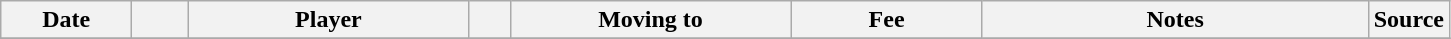<table class="wikitable sortable">
<tr>
<th style="width:80px;">Date</th>
<th style="width:30px;"></th>
<th style="width:180px;">Player</th>
<th style="width:20px;"></th>
<th style="width:180px;">Moving to</th>
<th style="width:120px;" class="unsortable">Fee</th>
<th style="width:250px;" class="unsortable">Notes</th>
<th style="width:20px;">Source</th>
</tr>
<tr>
</tr>
</table>
